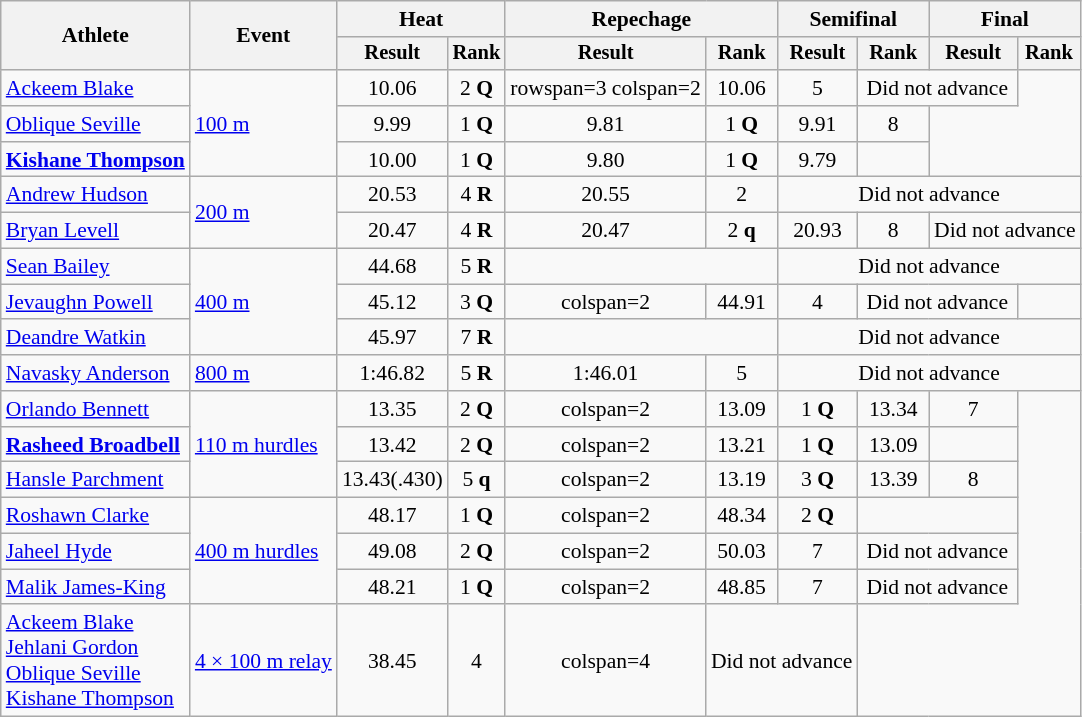<table class="wikitable" style="font-size:90%">
<tr>
<th rowspan="2">Athlete</th>
<th rowspan="2">Event</th>
<th colspan="2">Heat</th>
<th colspan="2">Repechage</th>
<th colspan="2">Semifinal</th>
<th colspan="2">Final</th>
</tr>
<tr style="font-size:95%">
<th>Result</th>
<th>Rank</th>
<th>Result</th>
<th>Rank</th>
<th>Result</th>
<th>Rank</th>
<th>Result</th>
<th>Rank</th>
</tr>
<tr align=center>
<td align=left><a href='#'>Ackeem Blake</a></td>
<td align=left rowspan=3><a href='#'>100 m</a></td>
<td>10.06</td>
<td>2 <strong>Q</strong></td>
<td>rowspan=3 colspan=2 </td>
<td>10.06</td>
<td>5</td>
<td colspan=2>Did not advance</td>
</tr>
<tr align=center>
<td align=left><a href='#'>Oblique Seville</a></td>
<td>9.99</td>
<td>1 <strong>Q</strong></td>
<td>9.81</td>
<td>1 <strong>Q</strong></td>
<td>9.91</td>
<td>8</td>
</tr>
<tr align=center>
<td align=left><strong><a href='#'>Kishane Thompson</a></strong></td>
<td>10.00</td>
<td>1 <strong>Q</strong></td>
<td>9.80</td>
<td>1 <strong>Q</strong></td>
<td>9.79</td>
<td></td>
</tr>
<tr align=center>
<td align=left><a href='#'>Andrew Hudson</a></td>
<td rowspan="2" align="left"><a href='#'>200 m</a></td>
<td>20.53</td>
<td>4 <strong>R</strong></td>
<td>20.55</td>
<td>2</td>
<td colspan=4>Did not advance</td>
</tr>
<tr align=center>
<td align=left><a href='#'>Bryan Levell</a></td>
<td>20.47</td>
<td>4 <strong>R</strong></td>
<td>20.47</td>
<td>2 <strong>q</strong></td>
<td>20.93</td>
<td>8</td>
<td colspan=2>Did not advance</td>
</tr>
<tr align="center">
<td align="left"><a href='#'>Sean Bailey</a></td>
<td rowspan="3" align="left"><a href='#'>400 m</a></td>
<td>44.68</td>
<td>5 <strong>R</strong></td>
<td colspan=2></td>
<td colspan=4>Did not advance</td>
</tr>
<tr align="center">
<td align="left"><a href='#'>Jevaughn Powell</a></td>
<td>45.12</td>
<td>3 <strong>Q</strong></td>
<td>colspan=2 </td>
<td>44.91</td>
<td>4</td>
<td colspan=2>Did not advance</td>
</tr>
<tr align="center">
<td align="left"><a href='#'>Deandre Watkin</a></td>
<td>45.97</td>
<td>7 <strong>R</strong></td>
<td colspan=2></td>
<td colspan=4>Did not advance</td>
</tr>
<tr align="center">
<td align="left"><a href='#'>Navasky Anderson</a></td>
<td align="left"><a href='#'>800 m</a></td>
<td>1:46.82</td>
<td>5 <strong>R</strong></td>
<td>1:46.01</td>
<td>5</td>
<td colspan=4>Did not advance</td>
</tr>
<tr align="center">
<td align="left"><a href='#'>Orlando Bennett</a></td>
<td rowspan="3" align="left"><a href='#'>110 m hurdles</a></td>
<td>13.35</td>
<td>2 <strong>Q</strong></td>
<td>colspan=2 </td>
<td>13.09 <strong></strong></td>
<td>1 <strong>Q</strong></td>
<td>13.34</td>
<td>7</td>
</tr>
<tr align="center">
<td align="left"><strong><a href='#'>Rasheed Broadbell</a></strong></td>
<td>13.42</td>
<td>2 <strong>Q</strong></td>
<td>colspan=2 </td>
<td>13.21</td>
<td>1 <strong>Q</strong></td>
<td>13.09 <strong></strong></td>
<td></td>
</tr>
<tr align="center">
<td align="left"><a href='#'>Hansle Parchment</a></td>
<td>13.43(.430)</td>
<td>5 <strong>q</strong></td>
<td>colspan=2 </td>
<td>13.19 <strong></strong></td>
<td>3 <strong>Q</strong></td>
<td>13.39</td>
<td>8</td>
</tr>
<tr align="center">
<td align="left"><a href='#'>Roshawn Clarke</a></td>
<td rowspan="3" align="left"><a href='#'>400 m hurdles</a></td>
<td>48.17</td>
<td>1 <strong>Q</strong></td>
<td>colspan=2 </td>
<td>48.34</td>
<td>2 <strong>Q</strong></td>
<td colspan=2></td>
</tr>
<tr align="center">
<td align="left"><a href='#'>Jaheel Hyde</a></td>
<td>49.08</td>
<td>2 <strong>Q</strong></td>
<td>colspan=2 </td>
<td>50.03</td>
<td>7</td>
<td colspan=2>Did not advance</td>
</tr>
<tr align="center">
<td align="left"><a href='#'>Malik James-King</a></td>
<td>48.21</td>
<td>1 <strong>Q</strong></td>
<td>colspan=2 </td>
<td>48.85</td>
<td>7</td>
<td colspan=2>Did not advance</td>
</tr>
<tr align="center">
<td align="left"><a href='#'>Ackeem Blake</a><br><a href='#'>Jehlani Gordon</a><br><a href='#'>Oblique Seville</a><br><a href='#'>Kishane Thompson</a><br></td>
<td align="left"><a href='#'>4 × 100 m relay</a></td>
<td>38.45 <strong></strong></td>
<td>4</td>
<td>colspan=4 </td>
<td colspan=2>Did not advance</td>
</tr>
</table>
